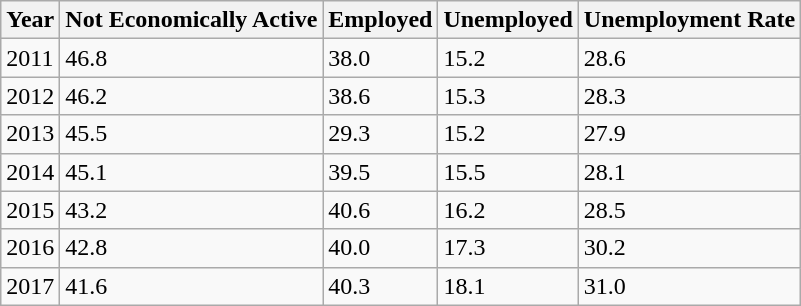<table class="wikitable sortable static-row-numbers static-row-header-text">
<tr>
<th>Year</th>
<th>Not Economically Active</th>
<th>Employed</th>
<th>Unemployed</th>
<th>Unemployment Rate</th>
</tr>
<tr>
<td>2011</td>
<td>46.8</td>
<td>38.0</td>
<td>15.2</td>
<td>28.6</td>
</tr>
<tr>
<td>2012</td>
<td>46.2</td>
<td>38.6</td>
<td>15.3</td>
<td>28.3</td>
</tr>
<tr>
<td>2013</td>
<td>45.5</td>
<td>29.3</td>
<td>15.2</td>
<td>27.9</td>
</tr>
<tr>
<td>2014</td>
<td>45.1</td>
<td>39.5</td>
<td>15.5</td>
<td>28.1</td>
</tr>
<tr>
<td>2015</td>
<td>43.2</td>
<td>40.6</td>
<td>16.2</td>
<td>28.5</td>
</tr>
<tr>
<td>2016</td>
<td>42.8</td>
<td>40.0</td>
<td>17.3</td>
<td>30.2</td>
</tr>
<tr>
<td>2017</td>
<td>41.6</td>
<td>40.3</td>
<td>18.1</td>
<td>31.0</td>
</tr>
</table>
